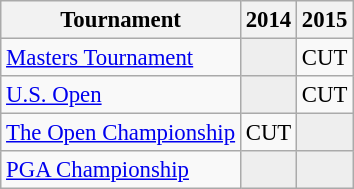<table class="wikitable" style="font-size:95%;text-align:center;">
<tr>
<th>Tournament</th>
<th>2014</th>
<th>2015</th>
</tr>
<tr>
<td align=left><a href='#'>Masters Tournament</a></td>
<td style="background:#eeeeee;"></td>
<td>CUT</td>
</tr>
<tr>
<td align=left><a href='#'>U.S. Open</a></td>
<td style="background:#eeeeee;"></td>
<td>CUT</td>
</tr>
<tr>
<td align=left><a href='#'>The Open Championship</a></td>
<td>CUT</td>
<td style="background:#eeeeee;"></td>
</tr>
<tr>
<td align=left><a href='#'>PGA Championship</a></td>
<td style="background:#eeeeee;"></td>
<td style="background:#eeeeee;"></td>
</tr>
</table>
